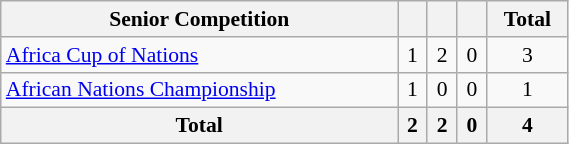<table class="wikitable" style="width:30%; font-size:90%; text-align:center">
<tr>
<th>Senior Competition</th>
<th></th>
<th></th>
<th></th>
<th>Total</th>
</tr>
<tr>
<td align=left><a href='#'>Africa Cup of Nations</a></td>
<td>1</td>
<td>2</td>
<td>0</td>
<td>3</td>
</tr>
<tr>
<td align=left><a href='#'>African Nations Championship</a></td>
<td>1</td>
<td>0</td>
<td>0</td>
<td>1</td>
</tr>
<tr>
<th>Total</th>
<th>2</th>
<th>2</th>
<th>0</th>
<th>4</th>
</tr>
</table>
